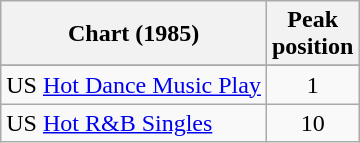<table class="wikitable sortable">
<tr>
<th>Chart (1985)</th>
<th>Peak<br>position</th>
</tr>
<tr>
</tr>
<tr>
</tr>
<tr>
<td>US <a href='#'>Hot Dance Music Play</a></td>
<td style="text-align:center;">1</td>
</tr>
<tr>
<td>US <a href='#'>Hot R&B Singles</a></td>
<td style="text-align:center;">10</td>
</tr>
</table>
